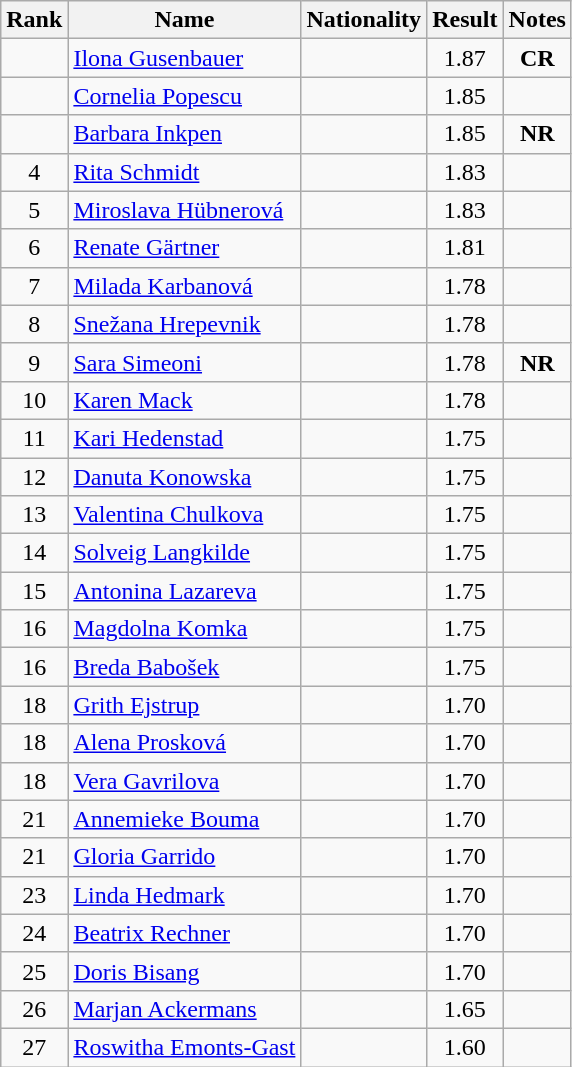<table class="wikitable sortable" style="text-align:center">
<tr>
<th>Rank</th>
<th>Name</th>
<th>Nationality</th>
<th>Result</th>
<th>Notes</th>
</tr>
<tr>
<td></td>
<td align=left><a href='#'>Ilona Gusenbauer</a></td>
<td align=left></td>
<td>1.87</td>
<td><strong>CR</strong></td>
</tr>
<tr>
<td></td>
<td align=left><a href='#'>Cornelia Popescu</a></td>
<td align=left></td>
<td>1.85</td>
<td></td>
</tr>
<tr>
<td></td>
<td align=left><a href='#'>Barbara Inkpen</a></td>
<td align=left></td>
<td>1.85</td>
<td><strong>NR</strong></td>
</tr>
<tr>
<td>4</td>
<td align=left><a href='#'>Rita Schmidt</a></td>
<td align=left></td>
<td>1.83</td>
<td></td>
</tr>
<tr>
<td>5</td>
<td align=left><a href='#'>Miroslava Hübnerová</a></td>
<td align=left></td>
<td>1.83</td>
<td></td>
</tr>
<tr>
<td>6</td>
<td align=left><a href='#'>Renate Gärtner</a></td>
<td align=left></td>
<td>1.81</td>
<td></td>
</tr>
<tr>
<td>7</td>
<td align=left><a href='#'>Milada Karbanová</a></td>
<td align=left></td>
<td>1.78</td>
<td></td>
</tr>
<tr>
<td>8</td>
<td align=left><a href='#'>Snežana Hrepevnik</a></td>
<td align=left></td>
<td>1.78</td>
<td></td>
</tr>
<tr>
<td>9</td>
<td align=left><a href='#'>Sara Simeoni</a></td>
<td align=left></td>
<td>1.78</td>
<td><strong>NR</strong></td>
</tr>
<tr>
<td>10</td>
<td align=left><a href='#'>Karen Mack</a></td>
<td align=left></td>
<td>1.78</td>
<td></td>
</tr>
<tr>
<td>11</td>
<td align=left><a href='#'>Kari Hedenstad</a></td>
<td align=left></td>
<td>1.75</td>
<td></td>
</tr>
<tr>
<td>12</td>
<td align=left><a href='#'>Danuta Konowska</a></td>
<td align=left></td>
<td>1.75</td>
<td></td>
</tr>
<tr>
<td>13</td>
<td align=left><a href='#'>Valentina Chulkova</a></td>
<td align=left></td>
<td>1.75</td>
<td></td>
</tr>
<tr>
<td>14</td>
<td align=left><a href='#'>Solveig Langkilde</a></td>
<td align=left></td>
<td>1.75</td>
<td></td>
</tr>
<tr>
<td>15</td>
<td align=left><a href='#'>Antonina Lazareva</a></td>
<td align=left></td>
<td>1.75</td>
<td></td>
</tr>
<tr>
<td>16</td>
<td align=left><a href='#'>Magdolna Komka</a></td>
<td align=left></td>
<td>1.75</td>
<td></td>
</tr>
<tr>
<td>16</td>
<td align=left><a href='#'>Breda Babošek</a></td>
<td align=left></td>
<td>1.75</td>
<td></td>
</tr>
<tr>
<td>18</td>
<td align=left><a href='#'>Grith Ejstrup</a></td>
<td align=left></td>
<td>1.70</td>
<td></td>
</tr>
<tr>
<td>18</td>
<td align=left><a href='#'>Alena Prosková</a></td>
<td align=left></td>
<td>1.70</td>
<td></td>
</tr>
<tr>
<td>18</td>
<td align=left><a href='#'>Vera Gavrilova</a></td>
<td align=left></td>
<td>1.70</td>
<td></td>
</tr>
<tr>
<td>21</td>
<td align=left><a href='#'>Annemieke Bouma</a></td>
<td align=left></td>
<td>1.70</td>
<td></td>
</tr>
<tr>
<td>21</td>
<td align=left><a href='#'>Gloria Garrido</a></td>
<td align=left></td>
<td>1.70</td>
<td></td>
</tr>
<tr>
<td>23</td>
<td align=left><a href='#'>Linda Hedmark</a></td>
<td align=left></td>
<td>1.70</td>
<td></td>
</tr>
<tr>
<td>24</td>
<td align=left><a href='#'>Beatrix Rechner</a></td>
<td align=left></td>
<td>1.70</td>
<td></td>
</tr>
<tr>
<td>25</td>
<td align=left><a href='#'>Doris Bisang</a></td>
<td align=left></td>
<td>1.70</td>
<td></td>
</tr>
<tr>
<td>26</td>
<td align=left><a href='#'>Marjan Ackermans</a></td>
<td align=left></td>
<td>1.65</td>
<td></td>
</tr>
<tr>
<td>27</td>
<td align=left><a href='#'>Roswitha Emonts-Gast</a></td>
<td align=left></td>
<td>1.60</td>
<td></td>
</tr>
</table>
